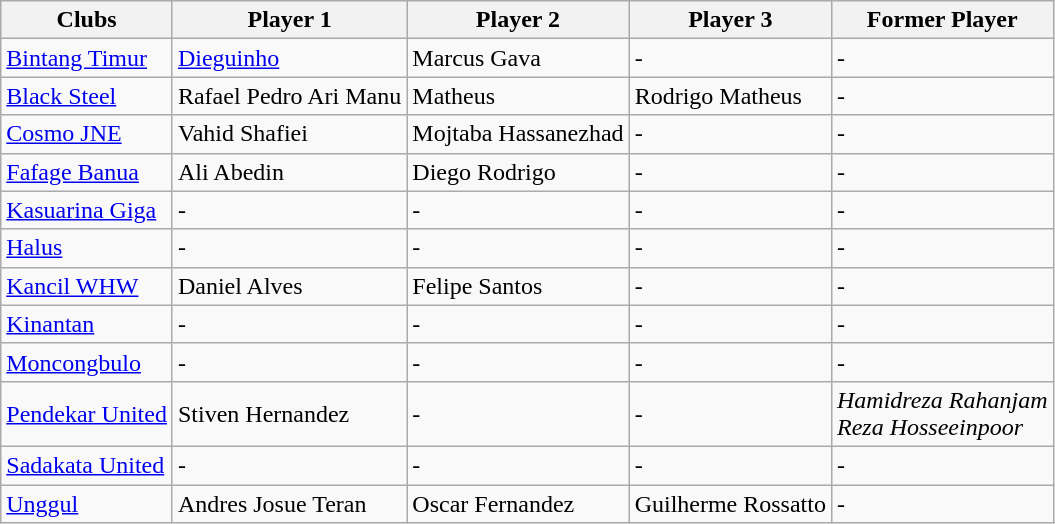<table class="wikitable sortable">
<tr>
<th>Clubs</th>
<th>Player 1</th>
<th>Player 2</th>
<th>Player 3</th>
<th>Former Player</th>
</tr>
<tr>
<td><a href='#'>Bintang Timur</a></td>
<td> <a href='#'>Dieguinho</a></td>
<td> Marcus Gava</td>
<td>-</td>
<td>-</td>
</tr>
<tr>
<td><a href='#'>Black Steel</a></td>
<td> Rafael Pedro Ari Manu</td>
<td> Matheus</td>
<td> Rodrigo Matheus</td>
<td>-</td>
</tr>
<tr>
<td><a href='#'>Cosmo JNE</a></td>
<td> Vahid Shafiei</td>
<td> Mojtaba Hassanezhad</td>
<td>-</td>
<td>-</td>
</tr>
<tr>
<td><a href='#'>Fafage Banua</a></td>
<td> Ali Abedin</td>
<td> Diego Rodrigo</td>
<td>-</td>
<td>-</td>
</tr>
<tr>
<td><a href='#'>Kasuarina Giga</a></td>
<td>-</td>
<td>-</td>
<td>-</td>
<td>-</td>
</tr>
<tr>
<td><a href='#'>Halus</a></td>
<td>-</td>
<td>-</td>
<td>-</td>
<td>-</td>
</tr>
<tr>
<td><a href='#'>Kancil WHW</a></td>
<td> Daniel Alves</td>
<td> Felipe Santos</td>
<td>-</td>
<td>-</td>
</tr>
<tr>
<td><a href='#'>Kinantan</a></td>
<td>-</td>
<td>-</td>
<td>-</td>
<td>-</td>
</tr>
<tr>
<td><a href='#'>Moncongbulo</a></td>
<td>-</td>
<td>-</td>
<td>-</td>
<td>-</td>
</tr>
<tr>
<td><a href='#'>Pendekar United</a></td>
<td> Stiven Hernandez</td>
<td>-</td>
<td>-</td>
<td><em> Hamidreza Rahanjam</em><br><em> Reza Hosseeinpoor</em></td>
</tr>
<tr>
<td><a href='#'>Sadakata United</a></td>
<td>-</td>
<td>-</td>
<td>-</td>
<td>-</td>
</tr>
<tr>
<td><a href='#'>Unggul</a></td>
<td> Andres Josue Teran</td>
<td> Oscar Fernandez</td>
<td> Guilherme Rossatto</td>
<td>-</td>
</tr>
</table>
